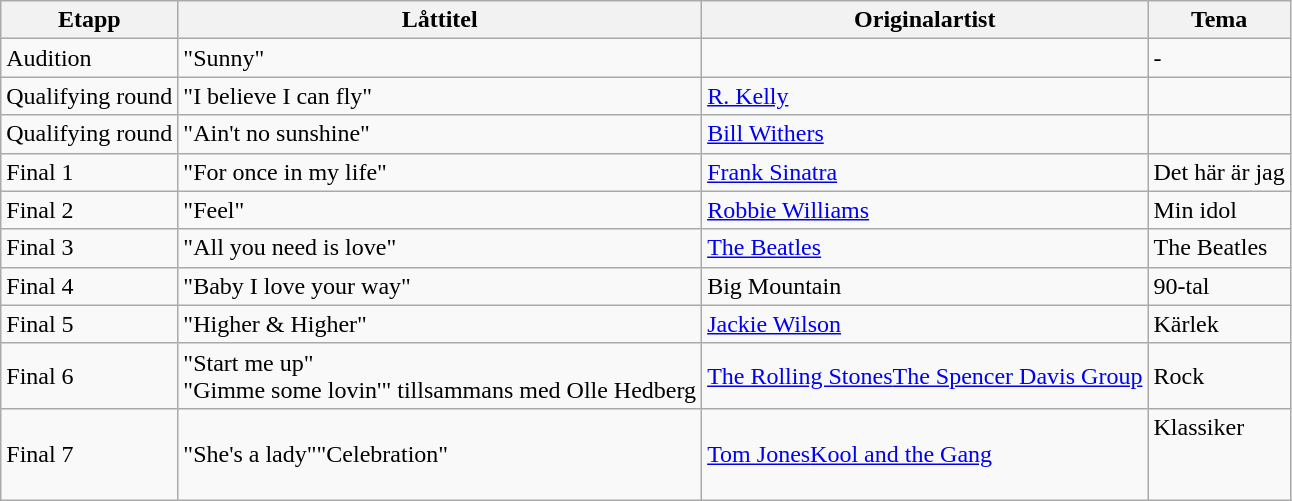<table class="wikitable">
<tr>
<th>Etapp</th>
<th>Låttitel</th>
<th>Originalartist</th>
<th>Tema</th>
</tr>
<tr>
<td>Audition</td>
<td>"Sunny"</td>
<td></td>
<td>-</td>
</tr>
<tr>
<td>Qualifying round</td>
<td>"I believe I can fly"</td>
<td><a href='#'>R. Kelly</a></td>
<td></td>
</tr>
<tr>
<td>Qualifying round</td>
<td>"Ain't no sunshine"</td>
<td><a href='#'>Bill Withers</a></td>
<td></td>
</tr>
<tr>
<td>Final 1</td>
<td>"For once in my life"</td>
<td><a href='#'>Frank Sinatra</a></td>
<td>Det här är jag</td>
</tr>
<tr>
<td>Final 2</td>
<td>"Feel"</td>
<td><a href='#'>Robbie Williams</a></td>
<td>Min idol</td>
</tr>
<tr>
<td>Final 3</td>
<td>"All you need is love"</td>
<td><a href='#'>The Beatles</a></td>
<td>The Beatles</td>
</tr>
<tr>
<td>Final 4</td>
<td>"Baby I love your way"</td>
<td>Big Mountain</td>
<td>90-tal</td>
</tr>
<tr>
<td>Final 5</td>
<td>"Higher & Higher"</td>
<td><a href='#'>Jackie Wilson</a></td>
<td>Kärlek</td>
</tr>
<tr>
<td>Final 6</td>
<td>"Start me up"<br>"Gimme some lovin'" tillsammans med Olle Hedberg</td>
<td><a href='#'>The Rolling Stones</a><a href='#'>The Spencer Davis Group</a></td>
<td>Rock</td>
</tr>
<tr>
<td>Final 7</td>
<td>"She's a lady""Celebration"</td>
<td><a href='#'>Tom Jones</a><a href='#'>Kool and the Gang</a></td>
<td>Klassiker<br><br><br></td>
</tr>
</table>
